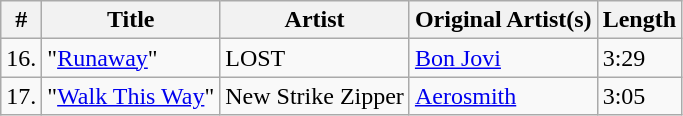<table class="wikitable" border="1">
<tr>
<th>#</th>
<th>Title</th>
<th>Artist</th>
<th>Original Artist(s)</th>
<th>Length</th>
</tr>
<tr>
<td>16.</td>
<td>"<a href='#'>Runaway</a>"</td>
<td>LOST</td>
<td><a href='#'>Bon Jovi</a></td>
<td>3:29</td>
</tr>
<tr>
<td>17.</td>
<td>"<a href='#'>Walk This Way</a>"</td>
<td>New Strike Zipper</td>
<td><a href='#'>Aerosmith</a></td>
<td>3:05</td>
</tr>
</table>
